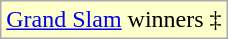<table class="wikitable">
<tr>
<td style="background:#FFFFCC;"><a href='#'>Grand Slam</a> winners ‡</td>
</tr>
</table>
